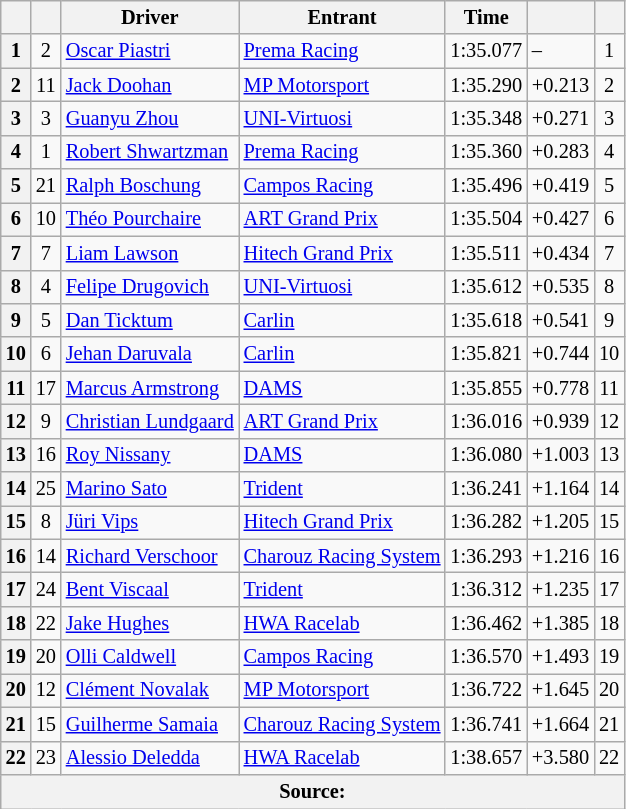<table class="wikitable" style="font-size:85%">
<tr>
<th scope="col"></th>
<th scope="col"></th>
<th scope="col">Driver</th>
<th scope="col">Entrant</th>
<th scope="col">Time</th>
<th scope="col"></th>
<th scope="col"></th>
</tr>
<tr>
<th scope="row">1</th>
<td align="center">2</td>
<td> <a href='#'>Oscar Piastri</a></td>
<td><a href='#'>Prema Racing</a></td>
<td>1:35.077</td>
<td>–</td>
<td align="center">1</td>
</tr>
<tr>
<th scope="row">2</th>
<td align="center">11</td>
<td> <a href='#'>Jack Doohan</a></td>
<td><a href='#'>MP Motorsport</a></td>
<td>1:35.290</td>
<td>+0.213</td>
<td align="center">2</td>
</tr>
<tr>
<th scope="row">3</th>
<td align="center">3</td>
<td> <a href='#'>Guanyu Zhou</a></td>
<td><a href='#'>UNI-Virtuosi</a></td>
<td>1:35.348</td>
<td>+0.271</td>
<td align="center">3</td>
</tr>
<tr>
<th scope="row">4</th>
<td align="center">1</td>
<td> <a href='#'>Robert Shwartzman</a></td>
<td><a href='#'>Prema Racing</a></td>
<td>1:35.360</td>
<td>+0.283</td>
<td align="center">4</td>
</tr>
<tr>
<th scope="row">5</th>
<td align="center">21</td>
<td> <a href='#'>Ralph Boschung</a></td>
<td><a href='#'>Campos Racing</a></td>
<td>1:35.496</td>
<td>+0.419</td>
<td align="center">5</td>
</tr>
<tr>
<th scope="row">6</th>
<td align="center">10</td>
<td> <a href='#'>Théo Pourchaire</a></td>
<td><a href='#'>ART Grand Prix</a></td>
<td>1:35.504</td>
<td>+0.427</td>
<td align="center">6</td>
</tr>
<tr>
<th scope="row">7</th>
<td align="center">7</td>
<td> <a href='#'>Liam Lawson</a></td>
<td><a href='#'>Hitech Grand Prix</a></td>
<td>1:35.511</td>
<td>+0.434</td>
<td align="center">7</td>
</tr>
<tr>
<th scope="row">8</th>
<td align="center">4</td>
<td> <a href='#'>Felipe Drugovich</a></td>
<td><a href='#'>UNI-Virtuosi</a></td>
<td>1:35.612</td>
<td>+0.535</td>
<td align="center">8</td>
</tr>
<tr>
<th scope="row">9</th>
<td align="center">5</td>
<td> <a href='#'>Dan Ticktum</a></td>
<td><a href='#'>Carlin</a></td>
<td>1:35.618</td>
<td>+0.541</td>
<td align="center">9</td>
</tr>
<tr>
<th scope="row">10</th>
<td align="center">6</td>
<td> <a href='#'>Jehan Daruvala</a></td>
<td><a href='#'>Carlin</a></td>
<td>1:35.821</td>
<td>+0.744</td>
<td align="center">10</td>
</tr>
<tr>
<th scope="row">11</th>
<td align="center">17</td>
<td> <a href='#'>Marcus Armstrong</a></td>
<td><a href='#'>DAMS</a></td>
<td>1:35.855</td>
<td>+0.778</td>
<td align="center">11</td>
</tr>
<tr>
<th scope="row">12</th>
<td align="center">9</td>
<td> <a href='#'>Christian Lundgaard</a></td>
<td><a href='#'>ART Grand Prix</a></td>
<td>1:36.016</td>
<td>+0.939</td>
<td align="center">12</td>
</tr>
<tr>
<th scope="row">13</th>
<td align="center">16</td>
<td> <a href='#'>Roy Nissany</a></td>
<td><a href='#'>DAMS</a></td>
<td>1:36.080</td>
<td>+1.003</td>
<td align="center">13</td>
</tr>
<tr>
<th scope="row">14</th>
<td align="center">25</td>
<td> <a href='#'>Marino Sato</a></td>
<td><a href='#'>Trident</a></td>
<td>1:36.241</td>
<td>+1.164</td>
<td align="center">14</td>
</tr>
<tr>
<th scope="row">15</th>
<td align="center">8</td>
<td> <a href='#'>Jüri Vips</a></td>
<td><a href='#'>Hitech Grand Prix</a></td>
<td>1:36.282</td>
<td>+1.205</td>
<td align="center">15</td>
</tr>
<tr>
<th scope="row">16</th>
<td align="center">14</td>
<td> <a href='#'>Richard Verschoor</a></td>
<td><a href='#'>Charouz Racing System</a></td>
<td>1:36.293</td>
<td>+1.216</td>
<td align="center">16</td>
</tr>
<tr>
<th scope="row">17</th>
<td align="center">24</td>
<td> <a href='#'>Bent Viscaal</a></td>
<td><a href='#'>Trident</a></td>
<td>1:36.312</td>
<td>+1.235</td>
<td align="center">17</td>
</tr>
<tr>
<th scope="row">18</th>
<td align="center">22</td>
<td> <a href='#'>Jake Hughes</a></td>
<td><a href='#'>HWA Racelab</a></td>
<td>1:36.462</td>
<td>+1.385</td>
<td align="center">18</td>
</tr>
<tr>
<th scope="row">19</th>
<td align="center">20</td>
<td> <a href='#'>Olli Caldwell</a></td>
<td><a href='#'>Campos Racing</a></td>
<td>1:36.570</td>
<td>+1.493</td>
<td align="center">19</td>
</tr>
<tr>
<th scope="row">20</th>
<td align="center">12</td>
<td> <a href='#'>Clément Novalak</a></td>
<td><a href='#'>MP Motorsport</a></td>
<td>1:36.722</td>
<td>+1.645</td>
<td align="center">20</td>
</tr>
<tr>
<th scope="row">21</th>
<td align="center">15</td>
<td> <a href='#'>Guilherme Samaia</a></td>
<td><a href='#'>Charouz Racing System</a></td>
<td>1:36.741</td>
<td>+1.664</td>
<td align="center">21</td>
</tr>
<tr>
<th scope="row">22</th>
<td align="center">23</td>
<td> <a href='#'>Alessio Deledda</a></td>
<td><a href='#'>HWA Racelab</a></td>
<td>1:38.657</td>
<td>+3.580</td>
<td align="center">22</td>
</tr>
<tr>
<th colspan="7">Source:</th>
</tr>
</table>
